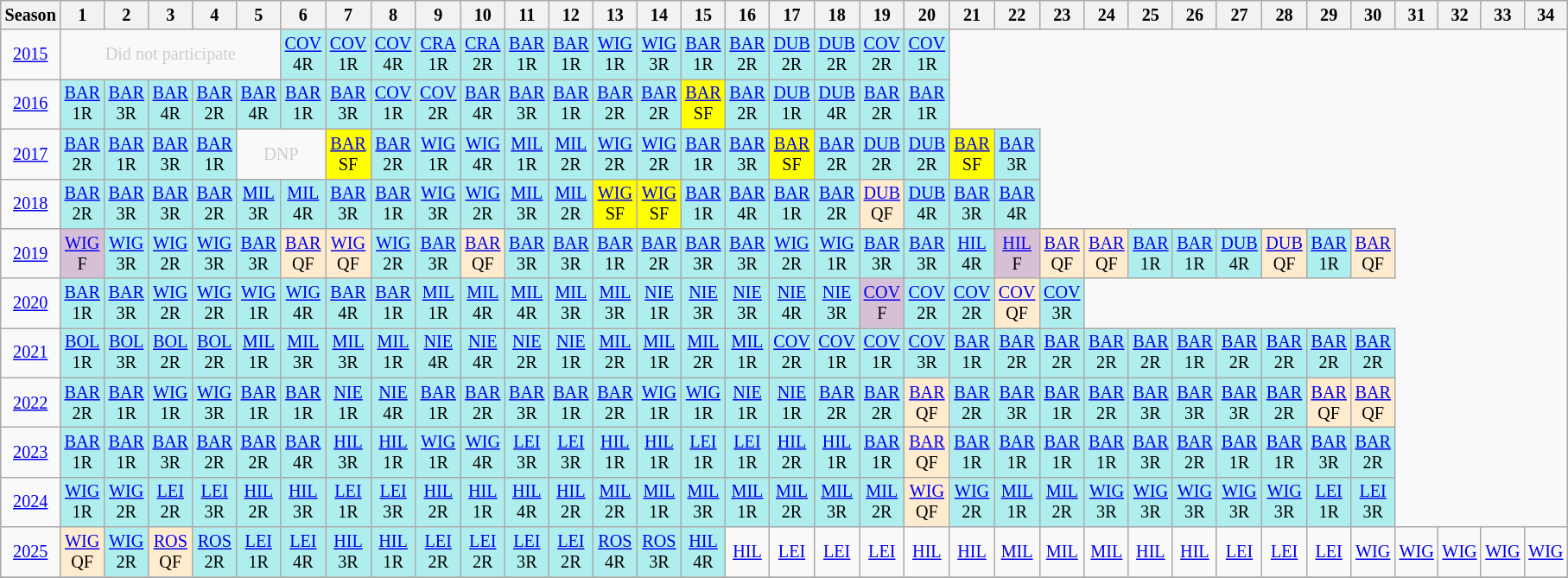<table class="wikitable" style="width:28%; margin:0; font-size:84%">
<tr>
<th>Season</th>
<th>1</th>
<th>2</th>
<th>3</th>
<th>4</th>
<th>5</th>
<th>6</th>
<th>7</th>
<th>8</th>
<th>9</th>
<th>10</th>
<th>11</th>
<th>12</th>
<th>13</th>
<th>14</th>
<th>15</th>
<th>16</th>
<th>17</th>
<th>18</th>
<th>19</th>
<th>20</th>
<th>21</th>
<th>22</th>
<th>23</th>
<th>24</th>
<th>25</th>
<th>26</th>
<th>27</th>
<th>28</th>
<th>29</th>
<th>30</th>
<th>31</th>
<th>32</th>
<th>33</th>
<th>34</th>
</tr>
<tr>
<td style="text-align:center; "background:#efefef;"><a href='#'>2015</a></td>
<td colspan="5" style="text-align:center; color:#ccc;">Did not participate</td>
<td style="text-align:center; background:#afeeee;"><a href='#'>COV</a><br>4R</td>
<td style="text-align:center; background:#afeeee;"><a href='#'>COV</a><br>1R</td>
<td style="text-align:center; background:#afeeee;"><a href='#'>COV</a><br>4R</td>
<td style="text-align:center; background:#afeeee;"><a href='#'>CRA</a><br>1R</td>
<td style="text-align:center; background:#afeeee;"><a href='#'>CRA</a><br>2R</td>
<td style="text-align:center; background:#afeeee;"><a href='#'>BAR</a><br>1R</td>
<td style="text-align:center; background:#afeeee;"><a href='#'>BAR</a><br>1R</td>
<td style="text-align:center; background:#afeeee;"><a href='#'>WIG</a><br>1R</td>
<td style="text-align:center; background:#afeeee;"><a href='#'>WIG</a><br>3R</td>
<td style="text-align:center; background:#afeeee;"><a href='#'>BAR</a><br>1R</td>
<td style="text-align:center; background:#afeeee;"><a href='#'>BAR</a><br>2R</td>
<td style="text-align:center; background:#afeeee;"><a href='#'>DUB</a><br>2R</td>
<td style="text-align:center; background:#afeeee;"><a href='#'>DUB</a><br>2R</td>
<td style="text-align:center; background:#afeeee;"><a href='#'>COV</a><br>2R</td>
<td style="text-align:center; background:#afeeee;"><a href='#'>COV</a><br>1R</td>
</tr>
<tr>
<td style="text-align:center;"background:#efefef;"><a href='#'>2016</a></td>
<td style="text-align:center; background:#afeeee"><a href='#'>BAR</a><br>1R</td>
<td style="text-align:center; background:#afeeee"><a href='#'>BAR</a><br>3R</td>
<td style="text-align:center; background:#afeeee"><a href='#'>BAR</a><br>4R</td>
<td style="text-align:center; background:#afeeee"><a href='#'>BAR</a><br>2R</td>
<td style="text-align:center; background:#afeeee"><a href='#'>BAR</a><br>4R</td>
<td style="text-align:center; background:#afeeee"><a href='#'>BAR</a><br>1R</td>
<td style="text-align:center; background:#afeeee"><a href='#'>BAR</a><br>3R</td>
<td style="text-align:center; background:#afeeee"><a href='#'>COV</a><br>1R</td>
<td style="text-align:center; background:#afeeee"><a href='#'>COV</a><br>2R</td>
<td style="text-align:center; background:#afeeee"><a href='#'>BAR</a><br>4R</td>
<td style="text-align:center; background:#afeeee"><a href='#'>BAR</a><br>3R</td>
<td style="text-align:center; background:#afeeee"><a href='#'>BAR</a><br>1R</td>
<td style="text-align:center; background:#afeeee"><a href='#'>BAR</a><br>2R</td>
<td style="text-align:center; background:#afeeee"><a href='#'>BAR</a><br>2R</td>
<td style="text-align:center; background:yellow;"><a href='#'>BAR</a><br>SF</td>
<td style="text-align:center; background:#afeeee"><a href='#'>BAR</a><br>2R</td>
<td style="text-align:center; background:#afeeee"><a href='#'>DUB</a><br>1R</td>
<td style="text-align:center; background:#afeeee"><a href='#'>DUB</a><br>4R</td>
<td style="text-align:center; background:#afeeee;"><a href='#'>BAR</a><br>2R</td>
<td style="text-align:center; background:#afeeee;"><a href='#'>BAR</a><br>1R</td>
</tr>
<tr>
<td style="text-align:center;"background:#efefef;"><a href='#'>2017</a></td>
<td style="text-align:center; background:#afeeee"><a href='#'>BAR</a><br>2R</td>
<td style="text-align:center; background:#afeeee""><a href='#'>BAR</a><br>1R</td>
<td style="text-align:center; background:#afeeee"><a href='#'>BAR</a><br>3R</td>
<td style="text-align:center; background:#afeeee"><a href='#'>BAR</a><br>1R</td>
<td colspan="2" style="text-align:center; color:#ccc;">DNP</td>
<td style="text-align:center; background:yellow;"><a href='#'>BAR</a><br>SF</td>
<td style="text-align:center; background:#afeeee""><a href='#'>BAR</a><br>2R</td>
<td style="text-align:center; background:#afeeee"><a href='#'>WIG</a><br>1R</td>
<td style="text-align:center; background:#afeeee"><a href='#'>WIG</a><br>4R</td>
<td style="text-align:center; background:#afeeee"><a href='#'>MIL</a><br>1R</td>
<td style="text-align:center; background:#afeeee"><a href='#'>MIL</a><br>2R</td>
<td style="text-align:center; background:#afeeee"><a href='#'>WIG</a><br>2R</td>
<td style="text-align:center; background:#afeeee"><a href='#'>WIG</a><br>2R</td>
<td style="text-align:center; background:#afeeee"><a href='#'>BAR</a><br>1R</td>
<td style="text-align:center; background:#afeeee"><a href='#'>BAR</a><br>3R</td>
<td style="text-align:center; background:yellow;"><a href='#'>BAR</a><br>SF</td>
<td style="text-align:center; background:#afeeee"><a href='#'>BAR</a><br>2R</td>
<td style="text-align:center; background:#afeeee;"><a href='#'>DUB</a><br>2R</td>
<td style="text-align:center; background:#afeeee;"><a href='#'>DUB</a><br>2R</td>
<td style="text-align:center; background:yellow;"><a href='#'>BAR</a><br>SF</td>
<td style="text-align:center; background:#afeeee;"><a href='#'>BAR</a><br>3R</td>
</tr>
<tr>
<td style="text-align:center;"background:#efefef;"><a href='#'>2018</a></td>
<td style="text-align:center; background:#afeeee;"><a href='#'>BAR</a><br>2R</td>
<td style="text-align:center; background:#afeeee;"><a href='#'>BAR</a><br>3R</td>
<td style="text-align:center; background:#afeeee;"><a href='#'>BAR</a><br>3R</td>
<td style="text-align:center; background:#afeeee;"><a href='#'>BAR</a><br>2R</td>
<td style="text-align:center; background:#afeeee;"><a href='#'>MIL</a><br>3R</td>
<td style="text-align:center; background:#afeeee;"><a href='#'>MIL</a><br>4R</td>
<td style="text-align:center; background:#afeeee;"><a href='#'>BAR</a><br>3R</td>
<td style="text-align:center; background:#afeeee;"><a href='#'>BAR</a><br>1R</td>
<td style="text-align:center; background:#afeeee;"><a href='#'>WIG</a><br>3R</td>
<td style="text-align:center; background:#afeeee;"><a href='#'>WIG</a><br>2R</td>
<td style="text-align:center; background:#afeeee;"><a href='#'>MIL</a><br>3R</td>
<td style="text-align:center; background:#afeeee;"><a href='#'>MIL</a><br>2R</td>
<td style="text-align:center; background:yellow;"><a href='#'>WIG</a><br>SF</td>
<td style="text-align:center; background:yellow;"><a href='#'>WIG</a><br>SF</td>
<td style="text-align:center; background:#afeeee;"><a href='#'>BAR</a><br>1R</td>
<td style="text-align:center; background:#afeeee;"><a href='#'>BAR</a><br>4R</td>
<td style="text-align:center; background:#afeeee;"><a href='#'>BAR</a><br>1R</td>
<td style="text-align:center; background:#afeeee;"><a href='#'>BAR</a><br>2R</td>
<td style="text-align:center; background:#ffebcd;"><a href='#'>DUB</a><br>QF</td>
<td style="text-align:center; background:#afeeee;"><a href='#'>DUB</a><br>4R</td>
<td style="text-align:center; background:#afeeee;"><a href='#'>BAR</a><br>3R</td>
<td style="text-align:center; background:#afeeee;"><a href='#'>BAR</a><br>4R</td>
</tr>
<tr>
<td style="text-align:center;"background:#efefef;"><a href='#'>2019</a></td>
<td style="text-align:center; background:thistle;"><a href='#'>WIG</a><br>F</td>
<td style="text-align:center; background:#afeeee;"><a href='#'>WIG</a><br>3R</td>
<td style="text-align:center; background:#afeeee;"><a href='#'>WIG</a><br>2R</td>
<td style="text-align:center; background:#afeeee;"><a href='#'>WIG</a><br>3R</td>
<td style="text-align:center; background:#afeeee;"><a href='#'>BAR</a><br>3R</td>
<td style="text-align:center; background:#ffebcd;"><a href='#'>BAR</a><br>QF</td>
<td style="text-align:center; background:#ffebcd;"><a href='#'>WIG</a><br>QF</td>
<td style="text-align:center; background:#afeeee;"><a href='#'>WIG</a><br>2R</td>
<td style="text-align:center; background:#afeeee;"><a href='#'>BAR</a><br>3R</td>
<td style="text-align:center; background:#ffebcd;"><a href='#'>BAR</a><br>QF</td>
<td style="text-align:center; background:#afeeee;"><a href='#'>BAR</a><br>3R</td>
<td style="text-align:center; background:#afeeee;"><a href='#'>BAR</a><br>3R</td>
<td style="text-align:center; background:#afeeee;"><a href='#'>BAR</a><br>1R</td>
<td style="text-align:center; background:#afeeee;"><a href='#'>BAR</a><br>2R</td>
<td style="text-align:center; background:#afeeee;"><a href='#'>BAR</a><br>3R</td>
<td style="text-align:center; background:#afeeee;"><a href='#'>BAR</a><br>3R</td>
<td style="text-align:center; background:#afeeee;"><a href='#'>WIG</a><br>2R</td>
<td style="text-align:center; background:#afeeee;"><a href='#'>WIG</a><br>1R</td>
<td style="text-align:center; background:#afeeee;"><a href='#'>BAR</a><br>3R</td>
<td style="text-align:center; background:#afeeee;"><a href='#'>BAR</a><br>3R</td>
<td style="text-align:center; background:#afeeee;"><a href='#'>HIL</a><br>4R</td>
<td style="text-align:center; background:thistle;"><a href='#'>HIL</a><br>F</td>
<td style="text-align:center; background:#ffebcd;"><a href='#'>BAR</a><br>QF</td>
<td style="text-align:center; background:#ffebcd;"><a href='#'>BAR</a><br>QF</td>
<td style="text-align:center; background:#afeeee;"><a href='#'>BAR</a><br>1R</td>
<td style="text-align:center; background:#afeeee;"><a href='#'>BAR</a><br>1R</td>
<td style="text-align:center; background:#afeeee;"><a href='#'>DUB</a><br>4R</td>
<td style="text-align:center; background:#ffebcd;"><a href='#'>DUB</a><br>QF</td>
<td style="text-align:center; background:#afeeee;"><a href='#'>BAR</a><br>1R</td>
<td style="text-align:center; background:#ffebcd;"><a href='#'>BAR</a><br>QF</td>
</tr>
<tr>
<td style="text-align:center;"background:#efefef;"><a href='#'>2020</a></td>
<td style="text-align:center; background:#afeeee;"><a href='#'>BAR</a><br>1R</td>
<td style="text-align:center; background:#afeeee;"><a href='#'>BAR</a><br>3R</td>
<td style="text-align:center; background:#afeeee;"><a href='#'>WIG</a><br>2R</td>
<td style="text-align:center; background:#afeeee;"><a href='#'>WIG</a><br>2R</td>
<td style="text-align:center; background:#afeeee;"><a href='#'>WIG</a><br>1R</td>
<td style="text-align:center; background:#afeeee;"><a href='#'>WIG</a><br>4R</td>
<td style="text-align:center; background:#afeeee;"><a href='#'>BAR</a><br>4R</td>
<td style="text-align:center; background:#afeeee;"><a href='#'>BAR</a><br>1R</td>
<td style="text-align:center; background:#afeeee;"><a href='#'>MIL</a><br>1R</td>
<td style="text-align:center; background:#afeeee;"><a href='#'>MIL</a><br>4R</td>
<td style="text-align:center; background:#afeeee;"><a href='#'>MIL</a><br>4R</td>
<td style="text-align:center; background:#afeeee;"><a href='#'>MIL</a><br>3R</td>
<td style="text-align:center; background:#afeeee;"><a href='#'>MIL</a><br>3R</td>
<td style="text-align:center; background:#afeeee;"><a href='#'>NIE</a><br>1R</td>
<td style="text-align:center; background:#afeeee;"><a href='#'>NIE</a><br>3R</td>
<td style="text-align:center; background:#afeeee;"><a href='#'>NIE</a><br>3R</td>
<td style="text-align:center; background:#afeeee;"><a href='#'>NIE</a><br>4R</td>
<td style="text-align:center; background:#afeeee;"><a href='#'>NIE</a><br>3R</td>
<td style="text-align:center; background:thistle;"><a href='#'>COV</a><br>F</td>
<td style="text-align:center; background:#afeeee;"><a href='#'>COV</a><br>2R</td>
<td style="text-align:center; background:#afeeee;"><a href='#'>COV</a><br>2R</td>
<td style="text-align:center; background:#ffebcd;"><a href='#'>COV</a><br>QF</td>
<td style="text-align:center; background:#afeeee;"><a href='#'>COV</a><br>3R</td>
</tr>
<tr>
<td style="text-align:center; "background:#efefef;"><a href='#'>2021</a></td>
<td style="text-align:center; background:#afeeee;"><a href='#'>BOL</a><br>1R</td>
<td style="text-align:center; background:#afeeee;"><a href='#'>BOL</a><br>3R</td>
<td style="text-align:center; background:#afeeee;"><a href='#'>BOL</a><br>2R</td>
<td style="text-align:center; background:#afeeee;"><a href='#'>BOL</a><br>2R</td>
<td style="text-align:center; background:#afeeee;"><a href='#'>MIL</a><br>1R</td>
<td style="text-align:center; background:#afeeee;"><a href='#'>MIL</a><br>3R</td>
<td style="text-align:center; background:#afeeee;"><a href='#'>MIL</a><br>3R</td>
<td style="text-align:center; background:#afeeee;"><a href='#'>MIL</a><br>1R</td>
<td style="text-align:center; background:#afeeee;"><a href='#'>NIE</a><br>4R</td>
<td style="text-align:center; background:#afeeee;"><a href='#'>NIE</a><br>4R</td>
<td style="text-align:center; background:#afeeee;"><a href='#'>NIE</a><br>2R</td>
<td style="text-align:center; background:#afeeee;"><a href='#'>NIE</a><br>1R</td>
<td style="text-align:center; background:#afeeee;"><a href='#'>MIL</a><br>2R</td>
<td style="text-align:center; background:#afeeee;"><a href='#'>MIL</a><br>1R</td>
<td style="text-align:center; background:#afeeee;"><a href='#'>MIL</a><br>2R</td>
<td style="text-align:center; background:#afeeee;"><a href='#'>MIL</a><br>1R</td>
<td style="text-align:center; background:#afeeee;"><a href='#'>COV</a><br>2R</td>
<td style="text-align:center; background:#afeeee;"><a href='#'>COV</a><br>1R</td>
<td style="text-align:center; background:#afeeee;"><a href='#'>COV</a><br>1R</td>
<td style="text-align:center; background:#afeeee;"><a href='#'>COV</a><br>3R</td>
<td style="text-align:center; background:#afeeee;"><a href='#'>BAR</a><br>1R</td>
<td style="text-align:center; background:#afeeee;"><a href='#'>BAR</a><br>2R</td>
<td style="text-align:center; background:#afeeee;"><a href='#'>BAR</a><br>2R</td>
<td style="text-align:center; background:#afeeee;"><a href='#'>BAR</a><br>2R</td>
<td style="text-align:center; background:#afeeee;"><a href='#'>BAR</a><br>2R</td>
<td style="text-align:center; background:#afeeee;"><a href='#'>BAR</a><br>1R</td>
<td style="text-align:center; background:#afeeee;"><a href='#'>BAR</a><br>2R</td>
<td style="text-align:center; background:#afeeee;"><a href='#'>BAR</a><br>2R</td>
<td style="text-align:center; background:#afeeee;"><a href='#'>BAR</a><br>2R</td>
<td style="text-align:center; background:#afeeee;"><a href='#'>BAR</a><br>2R</td>
</tr>
<tr>
<td style="text-align:center;"background:#efefef;"><a href='#'>2022</a></td>
<td style="text-align:center; background:#afeeee;"><a href='#'>BAR</a><br>2R</td>
<td style="text-align:center; background:#afeeee;"><a href='#'>BAR</a><br>1R</td>
<td style="text-align:center; background:#afeeee;"><a href='#'>WIG</a><br>1R</td>
<td style="text-align:center; background:#afeeee;"><a href='#'>WIG</a><br>3R</td>
<td style="text-align:center; background:#afeeee;"><a href='#'>BAR</a><br>1R</td>
<td style="text-align:center; background:#afeeee;"><a href='#'>BAR</a><br>1R</td>
<td style="text-align:center; background:#afeeee"><a href='#'>NIE</a><br>1R</td>
<td style="text-align:center; background:#afeeee"><a href='#'>NIE</a><br>4R</td>
<td style="text-align:center; background:#afeeee;"><a href='#'>BAR</a><br>1R</td>
<td style="text-align:center; background:#afeeee;"><a href='#'>BAR</a><br>2R</td>
<td style="text-align:center; background:#afeeee;"><a href='#'>BAR</a><br>3R</td>
<td style="text-align:center; background:#afeeee;"><a href='#'>BAR</a><br>1R</td>
<td style="text-align:center; background:#afeeee;"><a href='#'>BAR</a><br>2R</td>
<td style="text-align:center; background:#afeeee;"><a href='#'>WIG</a><br>1R</td>
<td style="text-align:center; background:#afeeee;"><a href='#'>WIG</a><br>1R</td>
<td style="text-align:center; background:#afeeee;"><a href='#'>NIE</a><br>1R</td>
<td style="text-align:center; background:#afeeee;"><a href='#'>NIE</a><br>1R</td>
<td style="text-align:center; background:#afeeee;"><a href='#'>BAR</a><br>2R</td>
<td style="text-align:center; background:#afeeee;"><a href='#'>BAR</a><br>2R</td>
<td style="text-align:center; background:#ffebcd;"><a href='#'>BAR</a><br>QF</td>
<td style="text-align:center; background:#afeeee;"><a href='#'>BAR</a><br>2R</td>
<td style="text-align:center; background:#afeeee;"><a href='#'>BAR</a><br>3R</td>
<td style="text-align:center; background:#afeeee;"><a href='#'>BAR</a><br>1R</td>
<td style="text-align:center; background:#afeeee;"><a href='#'>BAR</a><br>2R</td>
<td style="text-align:center; background:#afeeee;"><a href='#'>BAR</a><br>3R</td>
<td style="text-align:center; background:#afeeee;"><a href='#'>BAR</a><br>3R</td>
<td style="text-align:center; background:#afeeee;"><a href='#'>BAR</a><br>3R</td>
<td style="text-align:center; background:#afeeee;"><a href='#'>BAR</a><br>2R</td>
<td style="text-align:center; background:#ffebcd;"><a href='#'>BAR</a><br>QF</td>
<td style="text-align:center; background:#ffebcd;"><a href='#'>BAR</a><br>QF</td>
</tr>
<tr>
<td style="text-align:center;"background:#efefef;"><a href='#'>2023</a></td>
<td style="text-align:center; background:#afeeee;"><a href='#'>BAR</a><br>1R</td>
<td style="text-align:center; background:#afeeee;"><a href='#'>BAR</a><br>1R</td>
<td style="text-align:center; background:#afeeee;"><a href='#'>BAR</a><br>3R</td>
<td style="text-align:center; background:#afeeee;"><a href='#'>BAR</a><br>2R</td>
<td style="text-align:center; background:#afeeee;"><a href='#'>BAR</a><br>2R</td>
<td style="text-align:center; background:#afeeee;"><a href='#'>BAR</a><br>4R</td>
<td style="text-align:center; background:#afeeee;"><a href='#'>HIL</a><br>3R</td>
<td style="text-align:center; background:#afeeee;"><a href='#'>HIL</a><br>1R</td>
<td style="text-align:center; background:#afeeee;"><a href='#'>WIG</a><br>1R</td>
<td style="text-align:center; background:#afeeee;"><a href='#'>WIG</a><br>4R</td>
<td style="text-align:center; background:#afeeee;"><a href='#'>LEI</a><br>3R</td>
<td style="text-align:center; background:#afeeee;"><a href='#'>LEI</a><br>3R</td>
<td style="text-align:center; background:#afeeee;"><a href='#'>HIL</a><br>1R</td>
<td style="text-align:center; background:#afeeee;"><a href='#'>HIL</a><br>1R</td>
<td style="text-align:center; background:#afeeee;"><a href='#'>LEI</a><br>1R</td>
<td style="text-align:center; background:#afeeee;"><a href='#'>LEI</a><br>1R</td>
<td style="text-align:center; background:#afeeee;"><a href='#'>HIL</a><br>2R</td>
<td style="text-align:center; background:#afeeee;"><a href='#'>HIL</a><br>1R</td>
<td style="text-align:center; background:#afeeee;"><a href='#'>BAR</a><br>1R</td>
<td style="text-align:center; background:#ffebcd;"><a href='#'>BAR</a><br>QF</td>
<td style="text-align:center; background:#afeeee;"><a href='#'>BAR</a><br>1R</td>
<td style="text-align:center; background:#afeeee;"><a href='#'>BAR</a><br>1R</td>
<td style="text-align:center; background:#afeeee;"><a href='#'>BAR</a><br>1R</td>
<td style="text-align:center; background:#afeeee;"><a href='#'>BAR</a><br>1R</td>
<td style="text-align:center; background:#afeeee;"><a href='#'>BAR</a><br>3R</td>
<td style="text-align:center; background:#afeeee;"><a href='#'>BAR</a><br>2R</td>
<td style="text-align:center; background:#afeeee;"><a href='#'>BAR</a><br>1R</td>
<td style="text-align:center; background:#afeeee;"><a href='#'>BAR</a><br>1R</td>
<td style="text-align:center; background:#afeeee;"><a href='#'>BAR</a><br>3R</td>
<td style="text-align:center; background:#afeeee;"><a href='#'>BAR</a><br>2R</td>
</tr>
<tr>
<td style="text-align:center;"background:#efefef;"><a href='#'>2024</a></td>
<td style="text-align:center; background:#afeeee;"><a href='#'>WIG</a><br>1R</td>
<td style="text-align:center; background:#afeeee;"><a href='#'>WIG</a><br>2R</td>
<td style="text-align:center; background:#afeeee;"><a href='#'>LEI</a><br>2R</td>
<td style="text-align:center; background:#afeeee;"><a href='#'>LEI</a><br>3R</td>
<td style="text-align:center; background:#afeeee;"><a href='#'>HIL</a><br>2R</td>
<td style="text-align:center; background:#afeeee;"><a href='#'>HIL</a><br>3R</td>
<td style="text-align:center; background:#afeeee;"><a href='#'>LEI</a><br>1R</td>
<td style="text-align:center; background:#afeeee;"><a href='#'>LEI</a><br>3R</td>
<td style="text-align:center; background:#afeeee;"><a href='#'>HIL</a><br>2R</td>
<td style="text-align:center; background:#afeeee;"><a href='#'>HIL</a><br>1R</td>
<td style="text-align:center; background:#afeeee;"><a href='#'>HIL</a><br>4R</td>
<td style="text-align:center; background:#afeeee;"><a href='#'>HIL</a><br>2R</td>
<td style="text-align:center; background:#afeeee;"><a href='#'>MIL</a><br>2R</td>
<td style="text-align:center; background:#afeeee;"><a href='#'>MIL</a><br>1R</td>
<td style="text-align:center; background:#afeeee;"><a href='#'>MIL</a><br>3R</td>
<td style="text-align:center; background:#afeeee;"><a href='#'>MIL</a><br>1R</td>
<td style="text-align:center; background:#afeeee;"><a href='#'>MIL</a><br>2R</td>
<td style="text-align:center; background:#afeeee;"><a href='#'>MIL</a><br>3R</td>
<td style="text-align:center; background:#afeeee;"><a href='#'>MIL</a><br>2R</td>
<td style="text-align:center; background:#ffebcd;"><a href='#'>WIG</a><br>QF</td>
<td style="text-align:center; background:#afeeee;"><a href='#'>WIG</a><br>2R</td>
<td style="text-align:center; background:#afeeee;"><a href='#'>MIL</a><br>1R</td>
<td style="text-align:center; background:#afeeee;"><a href='#'>MIL</a><br>2R</td>
<td style="text-align:center; background:#afeeee;"><a href='#'>WIG</a><br>3R</td>
<td style="text-align:center; background:#afeeee;"><a href='#'>WIG</a><br>3R</td>
<td style="text-align:center; background:#afeeee;"><a href='#'>WIG</a><br>3R</td>
<td style="text-align:center; background:#afeeee;"><a href='#'>WIG</a><br>3R</td>
<td style="text-align:center; background:#afeeee;"><a href='#'>WIG</a><br>3R</td>
<td style="text-align:center; background:#afeeee;"><a href='#'>LEI</a><br>1R</td>
<td style="text-align:center; background:#afeeee;"><a href='#'>LEI</a><br>3R</td>
</tr>
<tr>
<td style="text-align:center;"background:#efefef;"><a href='#'>2025</a></td>
<td style="text-align:center; background:#ffebcd;"><a href='#'>WIG</a><br>QF</td>
<td style="text-align:center; background:#afeeee;"><a href='#'>WIG</a><br>2R</td>
<td style="text-align:center; background:#ffebcd;"><a href='#'>ROS</a><br>QF</td>
<td style="text-align:center; background:#afeeee;"><a href='#'>ROS</a><br>2R</td>
<td style="text-align:center; background:#afeeee;"><a href='#'>LEI</a><br>1R</td>
<td style="text-align:center; background:#afeeee;"><a href='#'>LEI</a><br>4R</td>
<td style="text-align:center; background:#afeeee;"><a href='#'>HIL</a><br>3R</td>
<td style="text-align:center; background:#afeeee;"><a href='#'>HIL</a><br>1R</td>
<td style="text-align:center; background:#afeeee;"><a href='#'>LEI</a><br>2R</td>
<td style="text-align:center; background:#afeeee;"><a href='#'>LEI</a><br>2R</td>
<td style="text-align:center; background:#afeeee;"><a href='#'>LEI</a><br>3R</td>
<td style="text-align:center; background:#afeeee;"><a href='#'>LEI</a><br>2R</td>
<td style="text-align:center; background:#afeeee;"><a href='#'>ROS</a><br>4R</td>
<td style="text-align:center; background:#afeeee;"><a href='#'>ROS</a><br>3R</td>
<td style="text-align:center; background:#afeeee;"><a href='#'>HIL</a><br>4R</td>
<td style="text-align:center; background:#;"><a href='#'>HIL</a><br></td>
<td style="text-align:center; background:#;"><a href='#'>LEI</a><br></td>
<td style="text-align:center; background:#;"><a href='#'>LEI</a><br></td>
<td style="text-align:center; background:#;"><a href='#'>LEI</a><br></td>
<td style="text-align:center; background:#;"><a href='#'>HIL</a><br></td>
<td style="text-align:center; background:#;"><a href='#'>HIL</a><br></td>
<td style="text-align:center; background:#;"><a href='#'>MIL</a><br></td>
<td style="text-align:center; background:#;"><a href='#'>MIL</a><br></td>
<td style="text-align:center; background:#;"><a href='#'>MIL</a><br></td>
<td style="text-align:center; background:#;"><a href='#'>HIL</a><br></td>
<td style="text-align:center; background:#;"><a href='#'>HIL</a><br></td>
<td style="text-align:center; background:#;"><a href='#'>LEI</a><br></td>
<td style="text-align:center; background:#;"><a href='#'>LEI</a><br></td>
<td style="text-align:center; background:#;"><a href='#'>LEI</a><br></td>
<td style="text-align:center; background:#;"><a href='#'>WIG</a><br></td>
<td style="text-align:center; background:#;"><a href='#'>WIG</a><br></td>
<td style="text-align:center; background:#;"><a href='#'>WIG</a><br></td>
<td style="text-align:center; background:#;"><a href='#'>WIG</a><br></td>
<td style="text-align:center; background:#;"><a href='#'>WIG</a><br></td>
</tr>
<tr>
</tr>
</table>
